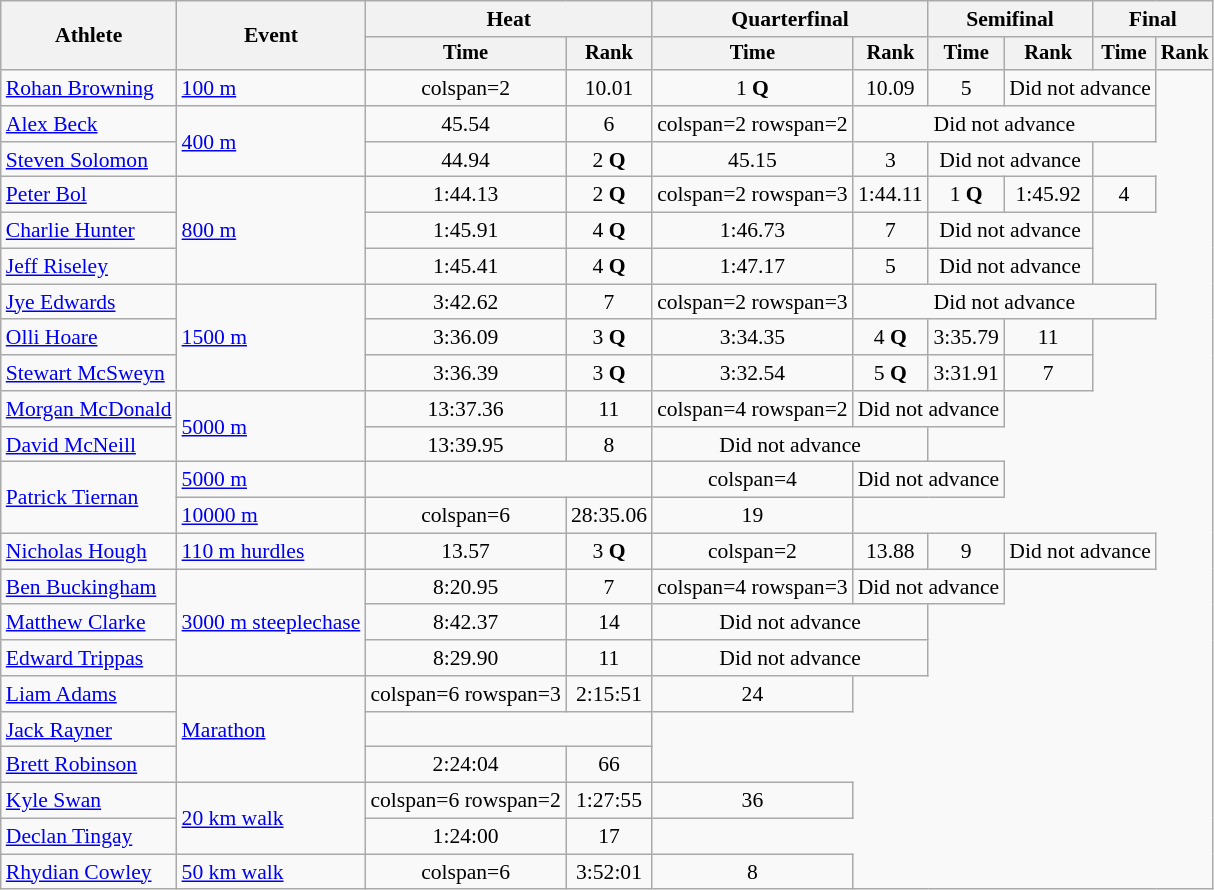<table class=wikitable style=font-size:90%;text-align:center>
<tr>
<th rowspan=2>Athlete</th>
<th rowspan=2>Event</th>
<th colspan=2>Heat</th>
<th colspan=2>Quarterfinal</th>
<th colspan=2>Semifinal</th>
<th colspan=2>Final</th>
</tr>
<tr style=font-size:95%>
<th>Time</th>
<th>Rank</th>
<th>Time</th>
<th>Rank</th>
<th>Time</th>
<th>Rank</th>
<th>Time</th>
<th>Rank</th>
</tr>
<tr>
<td align=left><a href='#'>Rohan Browning</a></td>
<td align=left><a href='#'>100 m</a></td>
<td>colspan=2 </td>
<td>10.01 <strong></strong></td>
<td>1 <strong>Q</strong></td>
<td>10.09</td>
<td>5</td>
<td colspan=2>Did not advance</td>
</tr>
<tr>
<td align=left><a href='#'>Alex Beck</a></td>
<td align=left rowspan=2><a href='#'>400 m</a></td>
<td>45.54 <strong></strong></td>
<td>6</td>
<td>colspan=2 rowspan=2 </td>
<td colspan=4>Did not advance</td>
</tr>
<tr>
<td align=left><a href='#'>Steven Solomon</a></td>
<td>44.94 <strong></strong></td>
<td>2 <strong>Q</strong></td>
<td>45.15</td>
<td>3</td>
<td colspan=2>Did not advance</td>
</tr>
<tr>
<td align=left><a href='#'>Peter Bol</a></td>
<td align=left rowspan=3><a href='#'>800 m</a></td>
<td>1:44.13 <strong></strong></td>
<td>2 <strong>Q</strong></td>
<td>colspan=2 rowspan=3 </td>
<td>1:44.11 <strong></strong></td>
<td>1 <strong>Q</strong></td>
<td>1:45.92</td>
<td>4</td>
</tr>
<tr>
<td align=left><a href='#'>Charlie Hunter</a></td>
<td>1:45.91</td>
<td>4 <strong>Q</strong></td>
<td>1:46.73</td>
<td>7</td>
<td colspan=2>Did not advance</td>
</tr>
<tr>
<td align=left><a href='#'>Jeff Riseley</a></td>
<td>1:45.41</td>
<td>4 <strong>Q</strong></td>
<td>1:47.17</td>
<td>5</td>
<td colspan=2>Did not advance</td>
</tr>
<tr>
<td align=left><a href='#'>Jye Edwards</a></td>
<td align=left rowspan=3><a href='#'>1500 m</a></td>
<td>3:42.62</td>
<td>7</td>
<td>colspan=2 rowspan=3 </td>
<td colspan=4>Did not advance</td>
</tr>
<tr>
<td align=left><a href='#'>Olli Hoare</a></td>
<td>3:36.09</td>
<td>3 <strong>Q</strong></td>
<td>3:34.35</td>
<td>4 <strong>Q</strong></td>
<td>3:35.79</td>
<td>11</td>
</tr>
<tr>
<td align=left><a href='#'>Stewart McSweyn</a></td>
<td>3:36.39</td>
<td>3 <strong>Q</strong></td>
<td>3:32.54</td>
<td>5 <strong>Q</strong></td>
<td>3:31.91</td>
<td>7</td>
</tr>
<tr>
<td align=left><a href='#'>Morgan McDonald</a></td>
<td align=left rowspan=2><a href='#'>5000 m</a></td>
<td>13:37.36</td>
<td>11</td>
<td>colspan=4 rowspan=2 </td>
<td colspan=2>Did not advance</td>
</tr>
<tr>
<td align=left><a href='#'>David McNeill</a></td>
<td>13:39.95</td>
<td>8</td>
<td colspan=2>Did not advance</td>
</tr>
<tr>
<td align=left rowspan=2><a href='#'>Patrick Tiernan</a></td>
<td align=left><a href='#'>5000 m</a></td>
<td colspan=2></td>
<td>colspan=4 </td>
<td colspan=2>Did not advance</td>
</tr>
<tr>
<td align=left><a href='#'>10000 m</a></td>
<td>colspan=6 </td>
<td>28:35.06 <strong></strong></td>
<td>19</td>
</tr>
<tr>
<td align=left><a href='#'>Nicholas Hough</a></td>
<td align=left><a href='#'>110 m hurdles</a></td>
<td>13.57</td>
<td>3 <strong>Q</strong></td>
<td>colspan=2 </td>
<td>13.88</td>
<td>9</td>
<td colspan=2>Did not advance</td>
</tr>
<tr>
<td align=left><a href='#'>Ben Buckingham</a></td>
<td align=left rowspan=3><a href='#'>3000 m steeplechase</a></td>
<td>8:20.95 <strong></strong></td>
<td>7</td>
<td>colspan=4 rowspan=3 </td>
<td colspan=2>Did not advance</td>
</tr>
<tr>
<td align=left><a href='#'>Matthew Clarke</a></td>
<td>8:42.37</td>
<td>14</td>
<td colspan=2>Did not advance</td>
</tr>
<tr>
<td align=left><a href='#'>Edward Trippas</a></td>
<td>8:29.90</td>
<td>11</td>
<td colspan=2>Did not advance</td>
</tr>
<tr>
<td align=left><a href='#'>Liam Adams</a></td>
<td align=left rowspan=3><a href='#'>Marathon</a></td>
<td>colspan=6 rowspan=3 </td>
<td>2:15:51 <strong></strong></td>
<td>24</td>
</tr>
<tr>
<td align=left><a href='#'>Jack Rayner</a></td>
<td colspan=2></td>
</tr>
<tr>
<td align=left><a href='#'>Brett Robinson</a></td>
<td>2:24:04 <strong></strong></td>
<td>66</td>
</tr>
<tr>
<td align=left><a href='#'>Kyle Swan</a></td>
<td align=left rowspan=2><a href='#'>20 km walk</a></td>
<td>colspan=6 rowspan=2 </td>
<td>1:27:55</td>
<td>36</td>
</tr>
<tr>
<td align=left><a href='#'>Declan Tingay</a></td>
<td>1:24:00 <strong></strong></td>
<td>17</td>
</tr>
<tr>
<td align=left><a href='#'>Rhydian Cowley</a></td>
<td align=left><a href='#'>50 km walk</a></td>
<td>colspan=6 </td>
<td>3:52:01 <strong></strong></td>
<td>8</td>
</tr>
</table>
